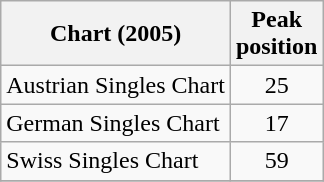<table class="wikitable">
<tr>
<th>Chart (2005)</th>
<th>Peak<br>position </th>
</tr>
<tr>
<td>Austrian Singles Chart</td>
<td align="center">25</td>
</tr>
<tr>
<td>German Singles Chart</td>
<td align="center">17</td>
</tr>
<tr>
<td>Swiss Singles Chart</td>
<td align="center">59</td>
</tr>
<tr>
</tr>
</table>
